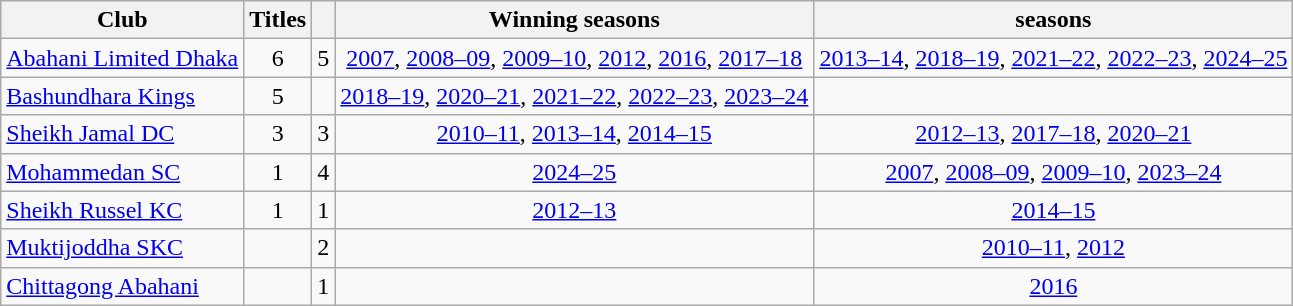<table class="wikitable sortable" style="text-align:center">
<tr>
<th>Club<br></th>
<th>Titles</th>
<th></th>
<th>Winning seasons</th>
<th> seasons</th>
</tr>
<tr>
<td style="text-align:left"><a href='#'>Abahani Limited Dhaka</a></td>
<td>6</td>
<td>5</td>
<td><a href='#'>2007</a>, <a href='#'>2008–09</a>, <a href='#'>2009–10</a>, <a href='#'>2012</a>, <a href='#'>2016</a>, <a href='#'>2017–18</a></td>
<td><a href='#'>2013–14</a>, <a href='#'>2018–19</a>, <a href='#'>2021–22</a>, <a href='#'>2022–23</a>, <a href='#'>2024–25</a></td>
</tr>
<tr>
<td style="text-align:left"><a href='#'>Bashundhara Kings</a></td>
<td>5</td>
<td></td>
<td><a href='#'>2018–19</a>, <a href='#'>2020–21</a>, <a href='#'>2021–22</a>, <a href='#'>2022–23</a>, <a href='#'>2023–24</a></td>
<td></td>
</tr>
<tr>
<td style="text-align:left"><a href='#'>Sheikh Jamal DC</a></td>
<td>3</td>
<td>3</td>
<td><a href='#'>2010–11</a>, <a href='#'>2013–14</a>, <a href='#'>2014–15</a></td>
<td><a href='#'>2012–13</a>, <a href='#'>2017–18</a>, <a href='#'>2020–21</a></td>
</tr>
<tr>
<td style="text-align:left"><a href='#'>Mohammedan SC</a></td>
<td>1</td>
<td>4</td>
<td><a href='#'>2024–25</a></td>
<td><a href='#'>2007</a>, <a href='#'>2008–09</a>, <a href='#'>2009–10</a>, <a href='#'>2023–24</a></td>
</tr>
<tr>
<td style="text-align:left"><a href='#'>Sheikh Russel KC</a></td>
<td>1</td>
<td>1</td>
<td><a href='#'>2012–13</a></td>
<td><a href='#'>2014–15</a></td>
</tr>
<tr>
<td style="text-align:left"><a href='#'>Muktijoddha SKC</a></td>
<td></td>
<td>2</td>
<td></td>
<td><a href='#'>2010–11</a>, <a href='#'>2012</a></td>
</tr>
<tr>
<td style="text-align:left"><a href='#'>Chittagong Abahani</a></td>
<td></td>
<td>1</td>
<td></td>
<td><a href='#'>2016</a></td>
</tr>
</table>
